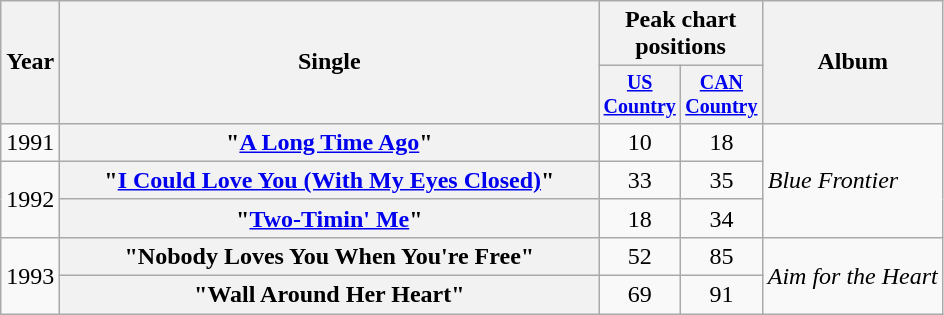<table class="wikitable plainrowheaders" style="text-align:center;">
<tr>
<th rowspan="2">Year</th>
<th rowspan="2" style="width:22em;">Single</th>
<th colspan="2">Peak chart<br>positions</th>
<th rowspan="2">Album</th>
</tr>
<tr style="font-size:smaller;">
<th width="45"><a href='#'>US Country</a><br></th>
<th width="45"><a href='#'>CAN Country</a><br></th>
</tr>
<tr>
<td>1991</td>
<th scope="row">"<a href='#'>A Long Time Ago</a>"</th>
<td>10</td>
<td>18</td>
<td align="left" rowspan="3"><em>Blue Frontier</em></td>
</tr>
<tr>
<td rowspan="2">1992</td>
<th scope="row">"<a href='#'>I Could Love You (With My Eyes Closed)</a>"</th>
<td>33</td>
<td>35</td>
</tr>
<tr>
<th scope="row">"<a href='#'>Two-Timin' Me</a>"</th>
<td>18</td>
<td>34</td>
</tr>
<tr>
<td rowspan="2">1993</td>
<th scope="row">"Nobody Loves You When You're Free"</th>
<td>52</td>
<td>85</td>
<td align="left" rowspan="2"><em>Aim for the Heart</em></td>
</tr>
<tr>
<th scope="row">"Wall Around Her Heart"</th>
<td>69</td>
<td>91</td>
</tr>
</table>
